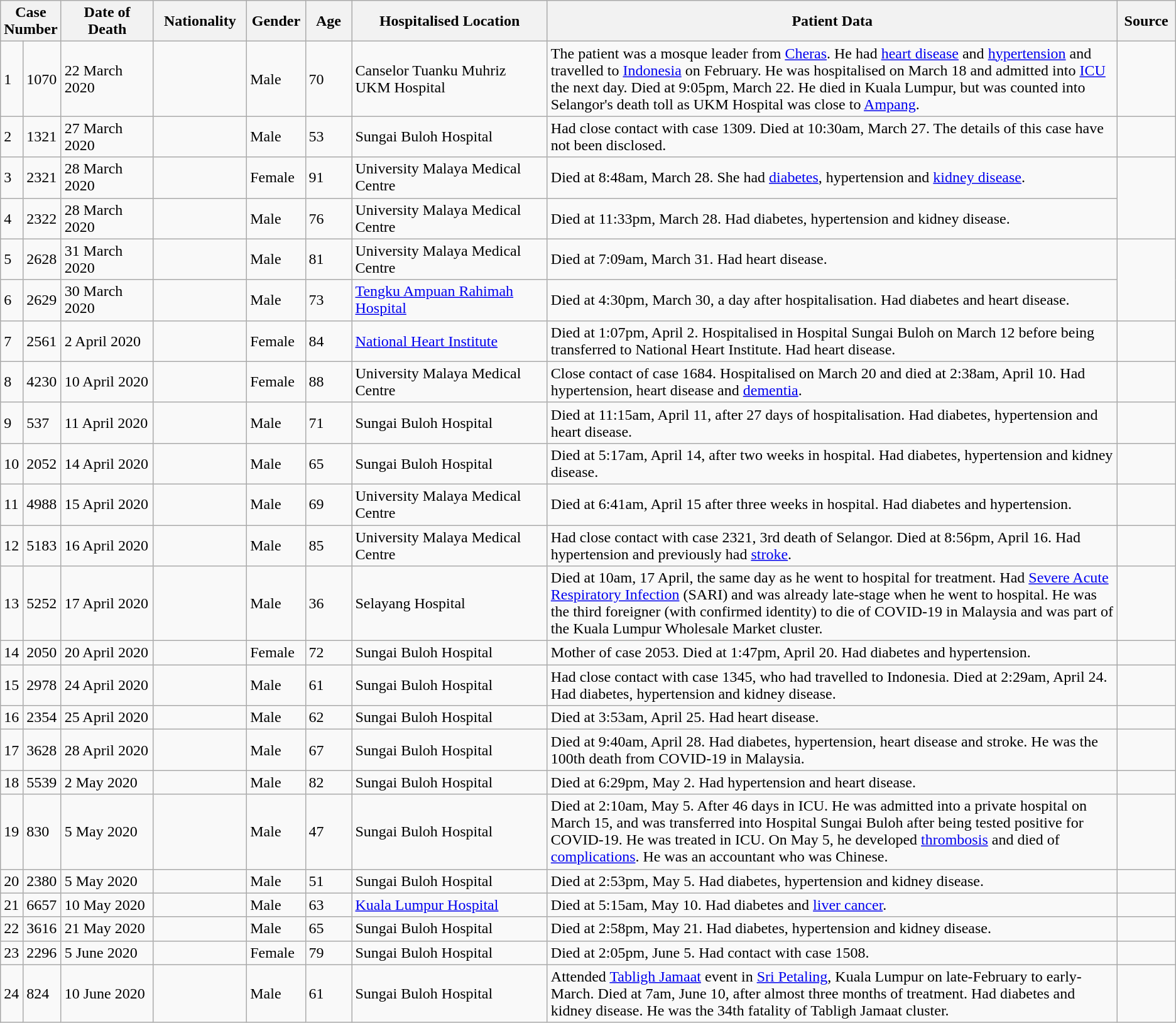<table class="wikitable sortable mw-collapsible mw-collapsed">
<tr>
<th colspan="2">Case Number</th>
<th ! width=8%>Date of Death</th>
<th ! width=8%>Nationality</th>
<th ! width=5%>Gender</th>
<th ! width=4%>Age</th>
<th ! width=17%>Hospitalised Location</th>
<th ! width=50%>Patient Data</th>
<th ! width=5%>Source</th>
</tr>
<tr>
<td>1</td>
<td>1070</td>
<td>22 March 2020</td>
<td></td>
<td>Male</td>
<td>70</td>
<td> Canselor Tuanku Muhriz UKM Hospital</td>
<td>The patient was a mosque leader from <a href='#'>Cheras</a>. He had <a href='#'>heart disease</a> and <a href='#'>hypertension</a> and travelled to <a href='#'>Indonesia</a> on February. He was hospitalised on March 18 and admitted into <a href='#'>ICU</a> the next day. Died at 9:05pm, March 22. He died in Kuala Lumpur, but was counted into Selangor's death toll as UKM Hospital was close to <a href='#'>Ampang</a>.</td>
<td></td>
</tr>
<tr>
<td>2</td>
<td>1321</td>
<td>27 March 2020</td>
<td></td>
<td>Male</td>
<td>53</td>
<td> Sungai Buloh Hospital</td>
<td>Had close contact with case 1309. Died at 10:30am, March 27. The details of this case have not been disclosed.</td>
<td></td>
</tr>
<tr>
<td>3</td>
<td>2321</td>
<td>28 March 2020</td>
<td></td>
<td>Female</td>
<td>91</td>
<td> University Malaya Medical Centre</td>
<td>Died at 8:48am, March 28. She had <a href='#'>diabetes</a>, hypertension and <a href='#'>kidney disease</a>.</td>
<td rowspan="2"></td>
</tr>
<tr>
<td>4</td>
<td>2322</td>
<td>28 March 2020</td>
<td></td>
<td>Male</td>
<td>76</td>
<td> University Malaya Medical Centre</td>
<td>Died at 11:33pm, March 28. Had diabetes, hypertension and kidney disease.</td>
</tr>
<tr>
<td>5</td>
<td>2628</td>
<td>31 March 2020</td>
<td></td>
<td>Male</td>
<td>81</td>
<td> University Malaya Medical Centre</td>
<td>Died at 7:09am, March 31. Had heart disease.</td>
<td rowspan="2"></td>
</tr>
<tr>
<td>6</td>
<td>2629</td>
<td>30 March 2020</td>
<td></td>
<td>Male</td>
<td>73</td>
<td> <a href='#'>Tengku Ampuan Rahimah Hospital</a></td>
<td>Died at 4:30pm, March 30, a day after hospitalisation. Had diabetes and heart disease.</td>
</tr>
<tr>
<td>7</td>
<td>2561</td>
<td>2 April 2020</td>
<td></td>
<td>Female</td>
<td>84</td>
<td> <a href='#'>National Heart Institute</a></td>
<td>Died at 1:07pm, April 2. Hospitalised in Hospital Sungai Buloh on March 12 before being transferred to National Heart Institute. Had heart disease.</td>
<td></td>
</tr>
<tr>
<td>8</td>
<td>4230</td>
<td>10 April 2020</td>
<td></td>
<td>Female</td>
<td>88</td>
<td> University Malaya Medical Centre</td>
<td>Close contact of case 1684. Hospitalised on March 20 and died at 2:38am, April 10. Had hypertension, heart disease and <a href='#'>dementia</a>.</td>
<td></td>
</tr>
<tr>
<td>9</td>
<td>537</td>
<td>11 April 2020</td>
<td></td>
<td>Male</td>
<td>71</td>
<td> Sungai Buloh Hospital</td>
<td>Died at 11:15am, April 11, after 27 days of hospitalisation. Had diabetes, hypertension and heart disease.</td>
<td></td>
</tr>
<tr>
<td>10</td>
<td>2052</td>
<td>14 April 2020</td>
<td></td>
<td>Male</td>
<td>65</td>
<td> Sungai Buloh Hospital</td>
<td>Died at 5:17am, April 14, after two weeks in hospital. Had diabetes, hypertension and kidney disease.</td>
<td></td>
</tr>
<tr>
<td>11</td>
<td>4988</td>
<td>15 April 2020</td>
<td></td>
<td>Male</td>
<td>69</td>
<td> University Malaya Medical Centre</td>
<td>Died at 6:41am, April 15 after three weeks in hospital. Had diabetes and hypertension.</td>
<td></td>
</tr>
<tr>
<td>12</td>
<td>5183</td>
<td>16 April 2020</td>
<td></td>
<td>Male</td>
<td>85</td>
<td> University Malaya Medical Centre</td>
<td>Had close contact with case 2321, 3rd death of Selangor. Died at 8:56pm, April 16. Had hypertension and previously had <a href='#'>stroke</a>.</td>
<td></td>
</tr>
<tr>
<td>13</td>
<td>5252</td>
<td>17 April 2020</td>
<td></td>
<td>Male</td>
<td>36</td>
<td> Selayang Hospital</td>
<td>Died at 10am, 17 April, the same day as he went to hospital for treatment. Had <a href='#'>Severe Acute Respiratory Infection</a> (SARI) and was already late-stage when he went to hospital. He was the third foreigner (with confirmed identity) to die of COVID-19 in Malaysia and was part of the Kuala Lumpur Wholesale Market cluster.</td>
<td></td>
</tr>
<tr>
<td>14</td>
<td>2050</td>
<td>20 April 2020</td>
<td></td>
<td>Female</td>
<td>72</td>
<td> Sungai Buloh Hospital</td>
<td>Mother of case 2053. Died at 1:47pm, April 20. Had diabetes and hypertension.</td>
<td></td>
</tr>
<tr>
<td>15</td>
<td>2978</td>
<td>24 April 2020</td>
<td></td>
<td>Male</td>
<td>61</td>
<td> Sungai Buloh Hospital</td>
<td>Had close contact with case 1345, who had travelled to Indonesia. Died at 2:29am, April 24. Had diabetes, hypertension and kidney disease.</td>
<td></td>
</tr>
<tr>
<td>16</td>
<td>2354</td>
<td>25 April 2020</td>
<td></td>
<td>Male</td>
<td>62</td>
<td> Sungai Buloh Hospital</td>
<td>Died at 3:53am, April 25. Had heart disease.</td>
<td></td>
</tr>
<tr>
<td>17</td>
<td>3628</td>
<td>28 April 2020</td>
<td></td>
<td>Male</td>
<td>67</td>
<td> Sungai Buloh Hospital</td>
<td>Died at 9:40am, April 28. Had diabetes, hypertension, heart disease and stroke. He was the 100th death from COVID-19 in Malaysia.</td>
<td></td>
</tr>
<tr>
<td>18</td>
<td>5539</td>
<td>2 May 2020</td>
<td></td>
<td>Male</td>
<td>82</td>
<td> Sungai Buloh Hospital</td>
<td>Died at 6:29pm, May 2. Had hypertension and heart disease.</td>
<td></td>
</tr>
<tr>
<td>19</td>
<td>830</td>
<td>5 May 2020</td>
<td></td>
<td>Male</td>
<td>47</td>
<td> Sungai Buloh Hospital</td>
<td>Died at 2:10am, May 5. After 46 days in ICU. He was admitted into a private hospital on March 15, and was transferred into Hospital Sungai Buloh after being tested positive for COVID-19. He was treated in ICU. On May 5, he developed <a href='#'>thrombosis</a> and died of <a href='#'>complications</a>. He was an accountant who was Chinese.</td>
<td></td>
</tr>
<tr>
<td>20</td>
<td>2380</td>
<td>5 May 2020</td>
<td></td>
<td>Male</td>
<td>51</td>
<td> Sungai Buloh Hospital</td>
<td>Died at 2:53pm, May 5. Had diabetes, hypertension and kidney disease.</td>
<td></td>
</tr>
<tr>
<td>21</td>
<td>6657</td>
<td>10 May 2020</td>
<td></td>
<td>Male</td>
<td>63</td>
<td> <a href='#'>Kuala Lumpur Hospital</a></td>
<td>Died at 5:15am, May 10. Had diabetes and <a href='#'>liver cancer</a>.</td>
<td></td>
</tr>
<tr>
<td>22</td>
<td>3616</td>
<td>21 May 2020</td>
<td></td>
<td>Male</td>
<td>65</td>
<td> Sungai Buloh Hospital</td>
<td>Died at 2:58pm, May 21. Had diabetes, hypertension and kidney disease.</td>
<td></td>
</tr>
<tr>
<td>23</td>
<td>2296</td>
<td>5 June 2020</td>
<td></td>
<td>Female</td>
<td>79</td>
<td> Sungai Buloh Hospital</td>
<td>Died at 2:05pm, June 5. Had contact with case 1508.</td>
<td></td>
</tr>
<tr>
<td>24</td>
<td>824</td>
<td>10 June 2020</td>
<td></td>
<td>Male</td>
<td>61</td>
<td> Sungai Buloh Hospital</td>
<td>Attended <a href='#'>Tabligh Jamaat</a> event in <a href='#'>Sri Petaling</a>, Kuala Lumpur on late-February to early-March. Died at 7am, June 10, after almost three months of treatment. Had diabetes and kidney disease. He was the 34th fatality of Tabligh Jamaat cluster.</td>
<td></td>
</tr>
</table>
